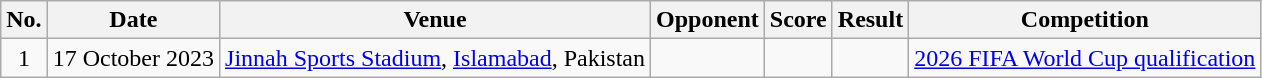<table class="wikitable plainrowheaders sortable">
<tr>
<th scope="col">No.</th>
<th scope="col">Date</th>
<th scope="col">Venue</th>
<th scope="col">Opponent</th>
<th scope="col">Score</th>
<th scope="col">Result</th>
<th scope="col">Competition</th>
</tr>
<tr>
<td align="center">1</td>
<td>17 October 2023</td>
<td><a href='#'>Jinnah Sports Stadium</a>, <a href='#'>Islamabad</a>, Pakistan</td>
<td></td>
<td align="center"></td>
<td align="center"></td>
<td><a href='#'>2026 FIFA World Cup qualification</a></td>
</tr>
</table>
